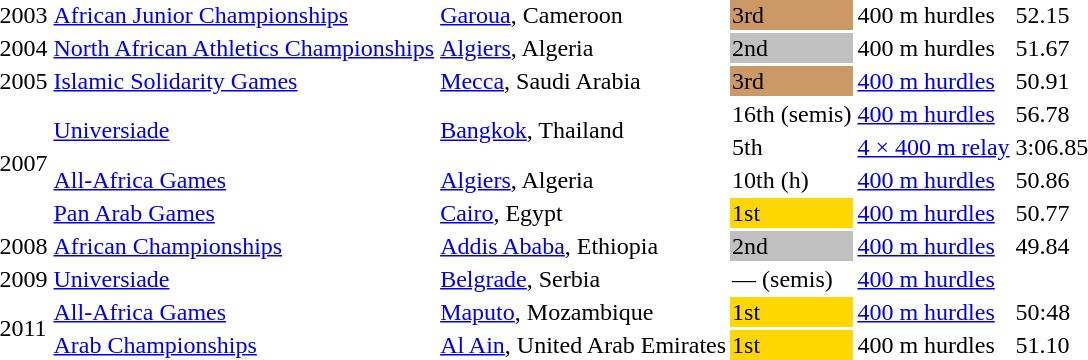<table>
<tr>
<td>2003</td>
<td><a href='#'>African Junior Championships</a></td>
<td><a href='#'>Garoua</a>, Cameroon</td>
<td bgcolor=cc9966>3rd</td>
<td>400 m hurdles</td>
<td>52.15</td>
</tr>
<tr>
<td>2004</td>
<td><a href='#'>North African Athletics Championships</a></td>
<td><a href='#'>Algiers</a>, Algeria</td>
<td bgcolor=silver>2nd</td>
<td>400 m hurdles</td>
<td>51.67</td>
</tr>
<tr>
<td>2005</td>
<td><a href='#'>Islamic Solidarity Games</a></td>
<td><a href='#'>Mecca</a>, Saudi Arabia</td>
<td bgcolor=cc9966>3rd</td>
<td><a href='#'>400 m hurdles</a></td>
<td>50.91</td>
</tr>
<tr>
<td rowspan=4>2007</td>
<td rowspan=2><a href='#'>Universiade</a></td>
<td rowspan=2><a href='#'>Bangkok</a>, Thailand</td>
<td>16th (semis)</td>
<td><a href='#'>400 m hurdles</a></td>
<td>56.78</td>
</tr>
<tr>
<td>5th</td>
<td><a href='#'>4 × 400 m relay</a></td>
<td>3:06.85</td>
</tr>
<tr>
<td><a href='#'>All-Africa Games</a></td>
<td><a href='#'>Algiers</a>, Algeria</td>
<td>10th (h)</td>
<td><a href='#'>400 m hurdles</a></td>
<td>50.86</td>
</tr>
<tr>
<td><a href='#'>Pan Arab Games</a></td>
<td><a href='#'>Cairo</a>, Egypt</td>
<td bgcolor=gold>1st</td>
<td><a href='#'>400 m hurdles</a></td>
<td>50.77</td>
</tr>
<tr>
<td>2008</td>
<td><a href='#'>African Championships</a></td>
<td><a href='#'>Addis Ababa</a>, Ethiopia</td>
<td bgcolor=silver>2nd</td>
<td><a href='#'>400 m hurdles</a></td>
<td>49.84 </td>
</tr>
<tr>
<td>2009</td>
<td><a href='#'>Universiade</a></td>
<td><a href='#'>Belgrade</a>, Serbia</td>
<td>— (semis)</td>
<td><a href='#'>400 m hurdles</a></td>
<td></td>
</tr>
<tr>
<td rowspan=2>2011</td>
<td><a href='#'>All-Africa Games</a></td>
<td><a href='#'>Maputo</a>, Mozambique</td>
<td bgcolor=gold>1st</td>
<td><a href='#'>400 m hurdles</a></td>
<td>50:48</td>
</tr>
<tr>
<td><a href='#'>Arab Championships</a></td>
<td><a href='#'>Al Ain</a>, United Arab Emirates</td>
<td bgcolor=gold>1st</td>
<td>400 m hurdles</td>
<td>51.10</td>
</tr>
</table>
